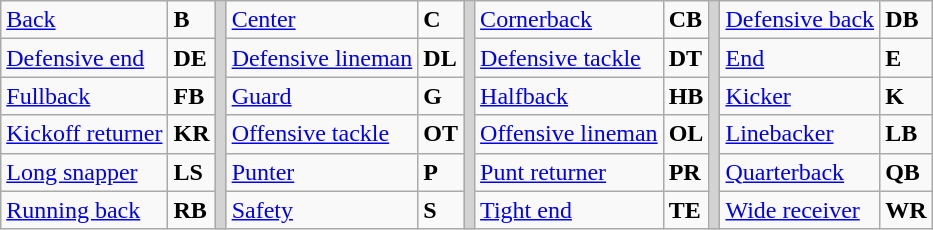<table class="wikitable">
<tr>
<td><a href='#'>Back</a></td>
<td><strong>B</strong></td>
<td rowSpan="6" style="background-color:lightgrey;"></td>
<td><a href='#'>Center</a></td>
<td><strong>C</strong></td>
<td rowSpan="6" style="background-color:lightgrey;"></td>
<td><a href='#'>Cornerback</a></td>
<td><strong>CB</strong></td>
<td rowSpan="6" style="background-color:lightgrey;"></td>
<td><a href='#'>Defensive back</a></td>
<td><strong>DB</strong></td>
</tr>
<tr>
<td><a href='#'>Defensive end</a></td>
<td><strong>DE</strong></td>
<td><a href='#'>Defensive lineman</a></td>
<td><strong>DL</strong></td>
<td><a href='#'>Defensive tackle</a></td>
<td><strong>DT</strong></td>
<td><a href='#'>End</a></td>
<td><strong>E</strong></td>
</tr>
<tr>
<td><a href='#'>Fullback</a></td>
<td><strong>FB</strong></td>
<td><a href='#'>Guard</a></td>
<td><strong>G</strong></td>
<td><a href='#'>Halfback</a></td>
<td><strong>HB</strong></td>
<td><a href='#'>Kicker</a></td>
<td><strong>K</strong></td>
</tr>
<tr>
<td><a href='#'>Kickoff returner</a></td>
<td><strong>KR</strong></td>
<td><a href='#'>Offensive tackle</a></td>
<td><strong>OT</strong></td>
<td><a href='#'>Offensive lineman</a></td>
<td><strong>OL</strong></td>
<td><a href='#'>Linebacker</a></td>
<td><strong>LB</strong></td>
</tr>
<tr>
<td><a href='#'>Long snapper</a></td>
<td><strong>LS</strong></td>
<td><a href='#'>Punter</a></td>
<td><strong>P</strong></td>
<td><a href='#'>Punt returner</a></td>
<td><strong>PR</strong></td>
<td><a href='#'>Quarterback</a></td>
<td><strong>QB</strong></td>
</tr>
<tr>
<td><a href='#'>Running back</a></td>
<td><strong>RB</strong></td>
<td><a href='#'>Safety</a></td>
<td><strong>S</strong></td>
<td><a href='#'>Tight end</a></td>
<td><strong>TE</strong></td>
<td><a href='#'>Wide receiver</a></td>
<td><strong>WR</strong></td>
</tr>
</table>
